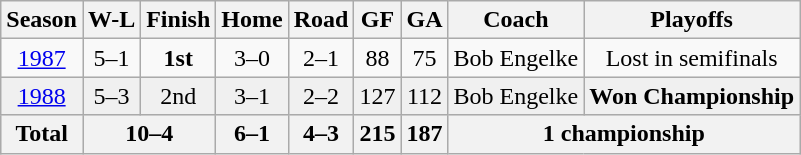<table class="wikitable">
<tr>
<th>Season</th>
<th>W-L</th>
<th>Finish</th>
<th>Home</th>
<th>Road</th>
<th>GF</th>
<th>GA</th>
<th>Coach</th>
<th>Playoffs</th>
</tr>
<tr ALIGN=center>
<td><a href='#'>1987</a></td>
<td>5–1</td>
<td><strong>1st</strong></td>
<td>3–0</td>
<td>2–1</td>
<td>88</td>
<td>75</td>
<td>Bob Engelke</td>
<td>Lost in semifinals</td>
</tr>
<tr ALIGN=center bgcolor="#f0f0f0">
<td><a href='#'>1988</a></td>
<td>5–3</td>
<td>2nd</td>
<td>3–1</td>
<td>2–2</td>
<td>127</td>
<td>112</td>
<td>Bob Engelke</td>
<td><strong>Won Championship</strong></td>
</tr>
<tr ALIGN=center bgcolor="#e0e0e0">
<th>Total</th>
<th colspan="2">10–4</th>
<th>6–1</th>
<th>4–3</th>
<th>215</th>
<th>187</th>
<th colspan="2">1 championship</th>
</tr>
</table>
